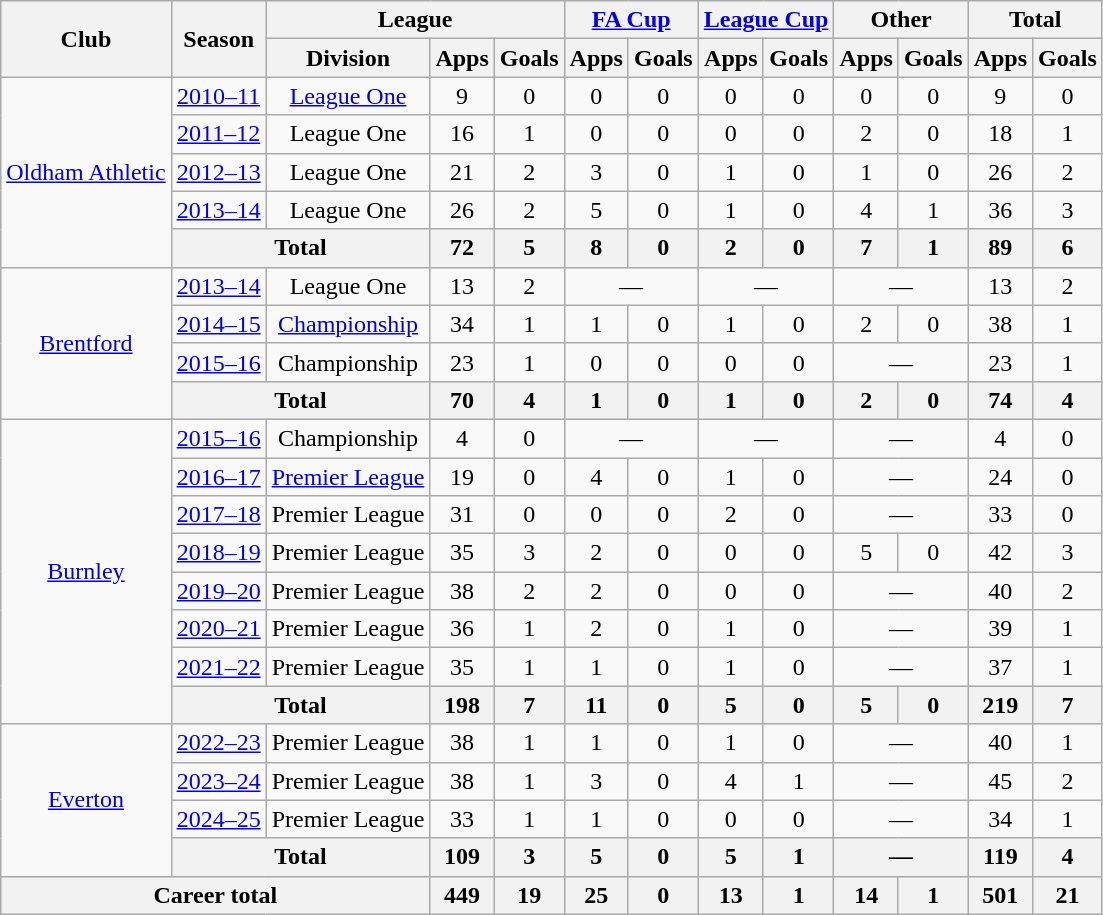<table class="wikitable" style="text-align: center;">
<tr>
<th rowspan="2">Club</th>
<th rowspan="2">Season</th>
<th colspan="3">League</th>
<th colspan="2"><a href='#'>FA Cup</a></th>
<th colspan="2"><a href='#'>League Cup</a></th>
<th colspan="2">Other</th>
<th colspan="2">Total</th>
</tr>
<tr>
<th>Division</th>
<th>Apps</th>
<th>Goals</th>
<th>Apps</th>
<th>Goals</th>
<th>Apps</th>
<th>Goals</th>
<th>Apps</th>
<th>Goals</th>
<th>Apps</th>
<th>Goals</th>
</tr>
<tr>
<td rowspan="5"><a href='#'>Oldham Athletic</a></td>
<td><a href='#'>2010–11</a></td>
<td><a href='#'>League One</a></td>
<td>9</td>
<td>0</td>
<td>0</td>
<td>0</td>
<td>0</td>
<td>0</td>
<td>0</td>
<td>0</td>
<td>9</td>
<td>0</td>
</tr>
<tr>
<td><a href='#'>2011–12</a></td>
<td>League One</td>
<td>16</td>
<td>1</td>
<td>0</td>
<td>0</td>
<td>0</td>
<td>0</td>
<td>2</td>
<td>0</td>
<td>18</td>
<td>1</td>
</tr>
<tr>
<td><a href='#'>2012–13</a></td>
<td>League One</td>
<td>21</td>
<td>2</td>
<td>3</td>
<td>0</td>
<td>1</td>
<td>0</td>
<td>1</td>
<td>0</td>
<td>26</td>
<td>2</td>
</tr>
<tr>
<td><a href='#'>2013–14</a></td>
<td>League One</td>
<td>26</td>
<td>2</td>
<td>5</td>
<td>0</td>
<td>1</td>
<td>0</td>
<td>4</td>
<td>1</td>
<td>36</td>
<td>3</td>
</tr>
<tr>
<th colspan="2">Total</th>
<th>72</th>
<th>5</th>
<th>8</th>
<th>0</th>
<th>2</th>
<th>0</th>
<th>7</th>
<th>1</th>
<th>89</th>
<th>6</th>
</tr>
<tr>
<td rowspan="4"><a href='#'>Brentford</a></td>
<td><a href='#'>2013–14</a></td>
<td>League One</td>
<td>13</td>
<td>2</td>
<td colspan="2">—</td>
<td colspan="2">—</td>
<td colspan="2">—</td>
<td>13</td>
<td>2</td>
</tr>
<tr>
<td><a href='#'>2014–15</a></td>
<td><a href='#'>Championship</a></td>
<td>34</td>
<td>1</td>
<td>1</td>
<td>0</td>
<td>1</td>
<td>0</td>
<td>2</td>
<td>0</td>
<td>38</td>
<td>1</td>
</tr>
<tr>
<td><a href='#'>2015–16</a></td>
<td>Championship</td>
<td>23</td>
<td>1</td>
<td>0</td>
<td>0</td>
<td>0</td>
<td>0</td>
<td colspan="2">—</td>
<td>23</td>
<td>1</td>
</tr>
<tr>
<th colspan="2">Total</th>
<th>70</th>
<th>4</th>
<th>1</th>
<th>0</th>
<th>1</th>
<th>0</th>
<th>2</th>
<th>0</th>
<th>74</th>
<th>4</th>
</tr>
<tr>
<td rowspan="8"><a href='#'>Burnley</a></td>
<td><a href='#'>2015–16</a></td>
<td>Championship</td>
<td>4</td>
<td>0</td>
<td colspan="2">—</td>
<td colspan="2">—</td>
<td colspan="2">—</td>
<td>4</td>
<td>0</td>
</tr>
<tr>
<td><a href='#'>2016–17</a></td>
<td><a href='#'>Premier League</a></td>
<td>19</td>
<td>0</td>
<td>4</td>
<td>0</td>
<td>1</td>
<td>0</td>
<td colspan="2">—</td>
<td>24</td>
<td>0</td>
</tr>
<tr>
<td><a href='#'>2017–18</a></td>
<td>Premier League</td>
<td>31</td>
<td>0</td>
<td>0</td>
<td>0</td>
<td>2</td>
<td>0</td>
<td colspan="2">—</td>
<td>33</td>
<td>0</td>
</tr>
<tr>
<td><a href='#'>2018–19</a></td>
<td>Premier League</td>
<td>35</td>
<td>3</td>
<td>2</td>
<td>0</td>
<td>0</td>
<td>0</td>
<td>5</td>
<td>0</td>
<td>42</td>
<td>3</td>
</tr>
<tr>
<td><a href='#'>2019–20</a></td>
<td>Premier League</td>
<td>38</td>
<td>2</td>
<td>2</td>
<td>0</td>
<td>0</td>
<td>0</td>
<td colspan="2">—</td>
<td>40</td>
<td>2</td>
</tr>
<tr>
<td><a href='#'>2020–21</a></td>
<td>Premier League</td>
<td>36</td>
<td>1</td>
<td>2</td>
<td>0</td>
<td>1</td>
<td>0</td>
<td colspan="2">—</td>
<td>39</td>
<td>1</td>
</tr>
<tr>
<td><a href='#'>2021–22</a></td>
<td>Premier League</td>
<td>35</td>
<td>1</td>
<td>1</td>
<td>0</td>
<td>1</td>
<td>0</td>
<td colspan="2">—</td>
<td>37</td>
<td>1</td>
</tr>
<tr>
<th colspan="2">Total</th>
<th>198</th>
<th>7</th>
<th>11</th>
<th>0</th>
<th>5</th>
<th>0</th>
<th>5</th>
<th>0</th>
<th>219</th>
<th>7</th>
</tr>
<tr>
<td rowspan="4"><a href='#'>Everton</a></td>
<td><a href='#'>2022–23</a></td>
<td>Premier League</td>
<td>38</td>
<td>1</td>
<td>1</td>
<td>0</td>
<td>1</td>
<td>0</td>
<td colspan="2">—</td>
<td>40</td>
<td>1</td>
</tr>
<tr>
<td><a href='#'>2023–24</a></td>
<td>Premier League</td>
<td>38</td>
<td>1</td>
<td>3</td>
<td>0</td>
<td>4</td>
<td>1</td>
<td colspan="2">—</td>
<td>45</td>
<td>2</td>
</tr>
<tr>
<td><a href='#'>2024–25</a></td>
<td>Premier League</td>
<td>33</td>
<td>1</td>
<td>1</td>
<td>0</td>
<td>0</td>
<td>0</td>
<td colspan="2">—</td>
<td>34</td>
<td>1</td>
</tr>
<tr>
<th colspan="2">Total</th>
<th>109</th>
<th>3</th>
<th>5</th>
<th>0</th>
<th>5</th>
<th>1</th>
<th colspan="2">—</th>
<th>119</th>
<th>4</th>
</tr>
<tr>
<th colspan="3">Career total</th>
<th>449</th>
<th>19</th>
<th>25</th>
<th>0</th>
<th>13</th>
<th>1</th>
<th>14</th>
<th>1</th>
<th>501</th>
<th>21</th>
</tr>
</table>
